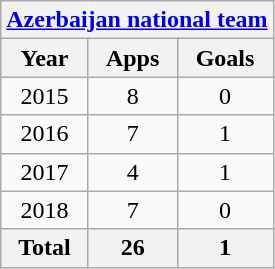<table class="wikitable" style="text-align:center">
<tr>
<th colspan=3><a href='#'>Azerbaijan national team</a></th>
</tr>
<tr>
<th>Year</th>
<th>Apps</th>
<th>Goals</th>
</tr>
<tr>
<td>2015</td>
<td>8</td>
<td>0</td>
</tr>
<tr>
<td>2016</td>
<td>7</td>
<td>1</td>
</tr>
<tr>
<td>2017</td>
<td>4</td>
<td>1</td>
</tr>
<tr>
<td>2018</td>
<td>7</td>
<td>0</td>
</tr>
<tr>
<th>Total</th>
<th>26</th>
<th>1</th>
</tr>
</table>
